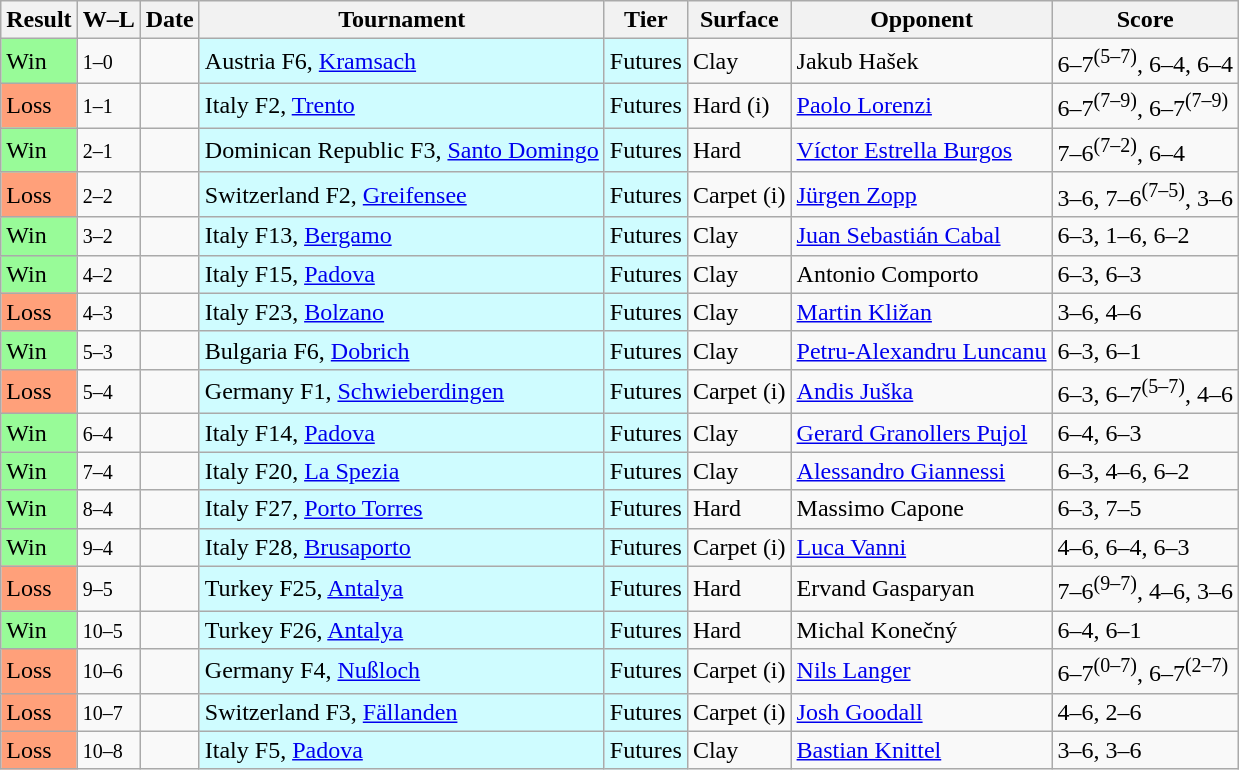<table class="sortable wikitable">
<tr>
<th>Result</th>
<th class="unsortable">W–L</th>
<th>Date</th>
<th>Tournament</th>
<th>Tier</th>
<th>Surface</th>
<th>Opponent</th>
<th class="unsortable">Score</th>
</tr>
<tr>
<td bgcolor=98FB98>Win</td>
<td><small>1–0</small></td>
<td></td>
<td style="background:#cffcff;">Austria F6, <a href='#'>Kramsach</a></td>
<td style="background:#cffcff;">Futures</td>
<td>Clay</td>
<td> Jakub Hašek</td>
<td>6–7<sup>(5–7)</sup>, 6–4, 6–4</td>
</tr>
<tr>
<td bgcolor=FFA07A>Loss</td>
<td><small>1–1</small></td>
<td></td>
<td style="background:#cffcff;">Italy F2, <a href='#'>Trento</a></td>
<td style="background:#cffcff;">Futures</td>
<td>Hard (i)</td>
<td> <a href='#'>Paolo Lorenzi</a></td>
<td>6–7<sup>(7–9)</sup>, 6–7<sup>(7–9)</sup></td>
</tr>
<tr>
<td bgcolor=98FB98>Win</td>
<td><small>2–1</small></td>
<td></td>
<td style="background:#cffcff;">Dominican Republic F3, <a href='#'>Santo Domingo</a></td>
<td style="background:#cffcff;">Futures</td>
<td>Hard</td>
<td> <a href='#'>Víctor Estrella Burgos</a></td>
<td>7–6<sup>(7–2)</sup>, 6–4</td>
</tr>
<tr>
<td bgcolor=FFA07A>Loss</td>
<td><small>2–2</small></td>
<td></td>
<td style="background:#cffcff;">Switzerland F2, <a href='#'>Greifensee</a></td>
<td style="background:#cffcff;">Futures</td>
<td>Carpet (i)</td>
<td> <a href='#'>Jürgen Zopp</a></td>
<td>3–6, 7–6<sup>(7–5)</sup>, 3–6</td>
</tr>
<tr>
<td bgcolor=98FB98>Win</td>
<td><small>3–2</small></td>
<td></td>
<td style="background:#cffcff;">Italy F13, <a href='#'>Bergamo</a></td>
<td style="background:#cffcff;">Futures</td>
<td>Clay</td>
<td> <a href='#'>Juan Sebastián Cabal</a></td>
<td>6–3, 1–6, 6–2</td>
</tr>
<tr>
<td bgcolor=98FB98>Win</td>
<td><small>4–2</small></td>
<td></td>
<td style="background:#cffcff;">Italy F15, <a href='#'>Padova</a></td>
<td style="background:#cffcff;">Futures</td>
<td>Clay</td>
<td> Antonio Comporto</td>
<td>6–3, 6–3</td>
</tr>
<tr>
<td bgcolor=FFA07A>Loss</td>
<td><small>4–3</small></td>
<td></td>
<td style="background:#cffcff;">Italy F23, <a href='#'>Bolzano</a></td>
<td style="background:#cffcff;">Futures</td>
<td>Clay</td>
<td> <a href='#'>Martin Kližan</a></td>
<td>3–6, 4–6</td>
</tr>
<tr>
<td bgcolor=98FB98>Win</td>
<td><small>5–3</small></td>
<td></td>
<td style="background:#cffcff;">Bulgaria F6, <a href='#'>Dobrich</a></td>
<td style="background:#cffcff;">Futures</td>
<td>Clay</td>
<td> <a href='#'>Petru-Alexandru Luncanu</a></td>
<td>6–3, 6–1</td>
</tr>
<tr>
<td bgcolor=FFA07A>Loss</td>
<td><small>5–4</small></td>
<td></td>
<td style="background:#cffcff;">Germany F1, <a href='#'>Schwieberdingen</a></td>
<td style="background:#cffcff;">Futures</td>
<td>Carpet (i)</td>
<td> <a href='#'>Andis Juška</a></td>
<td>6–3, 6–7<sup>(5–7)</sup>, 4–6</td>
</tr>
<tr>
<td bgcolor=98FB98>Win</td>
<td><small>6–4</small></td>
<td></td>
<td style="background:#cffcff;">Italy F14, <a href='#'>Padova</a></td>
<td style="background:#cffcff;">Futures</td>
<td>Clay</td>
<td> <a href='#'>Gerard Granollers Pujol</a></td>
<td>6–4, 6–3</td>
</tr>
<tr>
<td bgcolor=98FB98>Win</td>
<td><small>7–4</small></td>
<td></td>
<td style="background:#cffcff;">Italy F20, <a href='#'>La Spezia</a></td>
<td style="background:#cffcff;">Futures</td>
<td>Clay</td>
<td> <a href='#'>Alessandro Giannessi</a></td>
<td>6–3, 4–6, 6–2</td>
</tr>
<tr>
<td bgcolor=98FB98>Win</td>
<td><small>8–4</small></td>
<td></td>
<td style="background:#cffcff;">Italy F27, <a href='#'>Porto Torres</a></td>
<td style="background:#cffcff;">Futures</td>
<td>Hard</td>
<td> Massimo Capone</td>
<td>6–3, 7–5</td>
</tr>
<tr>
<td bgcolor=98FB98>Win</td>
<td><small>9–4</small></td>
<td></td>
<td style="background:#cffcff;">Italy F28, <a href='#'>Brusaporto</a></td>
<td style="background:#cffcff;">Futures</td>
<td>Carpet (i)</td>
<td> <a href='#'>Luca Vanni</a></td>
<td>4–6, 6–4, 6–3</td>
</tr>
<tr>
<td bgcolor=FFA07A>Loss</td>
<td><small>9–5</small></td>
<td></td>
<td style="background:#cffcff;">Turkey F25, <a href='#'>Antalya</a></td>
<td style="background:#cffcff;">Futures</td>
<td>Hard</td>
<td> Ervand Gasparyan</td>
<td>7–6<sup>(9–7)</sup>, 4–6, 3–6</td>
</tr>
<tr>
<td bgcolor=98FB98>Win</td>
<td><small>10–5</small></td>
<td></td>
<td style="background:#cffcff;">Turkey F26, <a href='#'>Antalya</a></td>
<td style="background:#cffcff;">Futures</td>
<td>Hard</td>
<td> Michal Konečný</td>
<td>6–4, 6–1</td>
</tr>
<tr>
<td bgcolor=FFA07A>Loss</td>
<td><small>10–6</small></td>
<td></td>
<td style="background:#cffcff;">Germany F4, <a href='#'>Nußloch</a></td>
<td style="background:#cffcff;">Futures</td>
<td>Carpet (i)</td>
<td> <a href='#'>Nils Langer</a></td>
<td>6–7<sup>(0–7)</sup>, 6–7<sup>(2–7)</sup></td>
</tr>
<tr>
<td bgcolor=FFA07A>Loss</td>
<td><small>10–7</small></td>
<td></td>
<td style="background:#cffcff;">Switzerland F3, <a href='#'>Fällanden</a></td>
<td style="background:#cffcff;">Futures</td>
<td>Carpet (i)</td>
<td> <a href='#'>Josh Goodall</a></td>
<td>4–6, 2–6</td>
</tr>
<tr>
<td bgcolor=FFA07A>Loss</td>
<td><small>10–8</small></td>
<td></td>
<td style="background:#cffcff;">Italy F5, <a href='#'>Padova</a></td>
<td style="background:#cffcff;">Futures</td>
<td>Clay</td>
<td> <a href='#'>Bastian Knittel</a></td>
<td>3–6, 3–6</td>
</tr>
</table>
